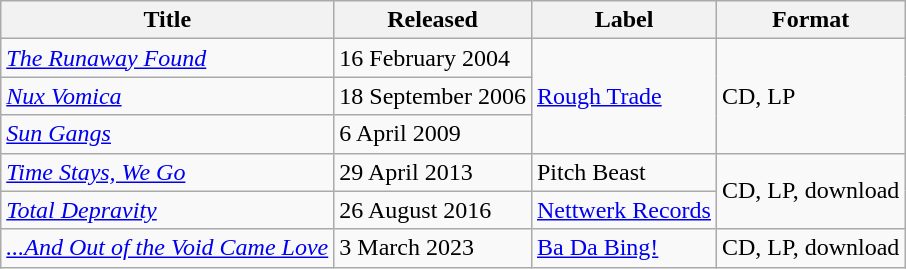<table class="wikitable">
<tr>
<th>Title</th>
<th>Released</th>
<th>Label</th>
<th>Format</th>
</tr>
<tr>
<td><em><a href='#'>The Runaway Found</a></em></td>
<td>16 February 2004</td>
<td rowspan="3"><a href='#'>Rough Trade</a></td>
<td rowspan="3">CD, LP</td>
</tr>
<tr>
<td><em><a href='#'>Nux Vomica</a></em></td>
<td>18 September 2006</td>
</tr>
<tr>
<td><em><a href='#'>Sun Gangs</a></em></td>
<td>6 April 2009</td>
</tr>
<tr>
<td><em><a href='#'>Time Stays, We Go</a></em></td>
<td>29 April 2013</td>
<td>Pitch Beast</td>
<td rowspan="2">CD, LP, download</td>
</tr>
<tr>
<td><em><a href='#'>Total Depravity</a></em></td>
<td>26 August 2016</td>
<td><a href='#'>Nettwerk Records</a></td>
</tr>
<tr>
<td><em><a href='#'>...And Out of the Void Came Love</a></em></td>
<td>3 March 2023</td>
<td><a href='#'>Ba Da Bing!</a></td>
<td>CD, LP, download</td>
</tr>
</table>
